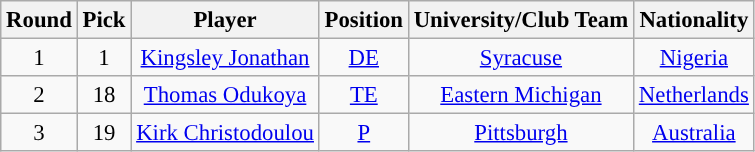<table class="wikitable" style="font-size: 95%;">
<tr>
<th scope="col">Round</th>
<th scope="col">Pick</th>
<th scope="col">Player</th>
<th scope="col">Position</th>
<th scope="col">University/Club Team</th>
<th scope="col">Nationality</th>
</tr>
<tr align="center">
<td align=center>1</td>
<td>1</td>
<td><a href='#'>Kingsley Jonathan</a></td>
<td><a href='#'>DE</a></td>
<td><a href='#'>Syracuse</a></td>
<td> <a href='#'>Nigeria</a></td>
</tr>
<tr align="center">
<td align=center>2</td>
<td>18</td>
<td><a href='#'>Thomas Odukoya</a></td>
<td><a href='#'>TE</a></td>
<td><a href='#'>Eastern Michigan</a></td>
<td> <a href='#'>Netherlands</a></td>
</tr>
<tr align="center">
<td align=center>3</td>
<td>19</td>
<td><a href='#'>Kirk Christodoulou</a></td>
<td><a href='#'>P</a></td>
<td><a href='#'>Pittsburgh</a></td>
<td> <a href='#'>Australia</a></td>
</tr>
</table>
